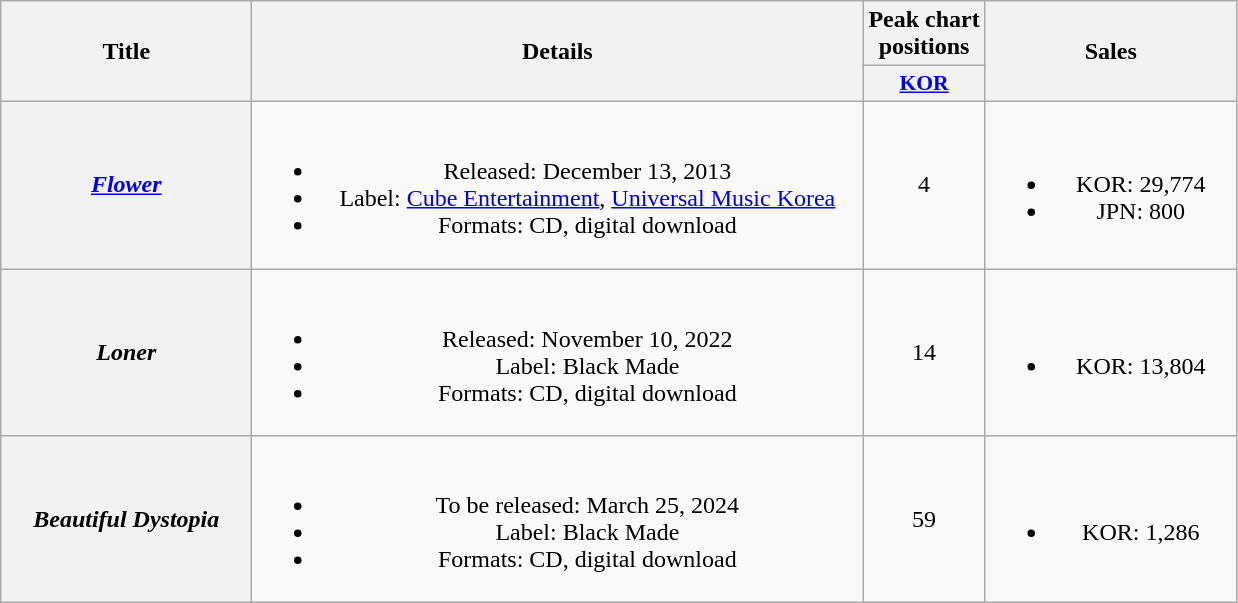<table class="wikitable plainrowheaders" style="text-align:center;">
<tr>
<th rowspan="2" style="width:10em;">Title</th>
<th rowspan="2" style="width:25em;">Details</th>
<th>Peak chart<br>positions</th>
<th rowspan="2" style="width:10em;">Sales</th>
</tr>
<tr>
<th style="width=3em;font-size:90%"><a href='#'>KOR</a><br></th>
</tr>
<tr>
<th scope="row"><em><a href='#'>Flower</a></em></th>
<td><br><ul><li>Released: December 13, 2013</li><li>Label: <a href='#'>Cube Entertainment</a>, <a href='#'>Universal Music Korea</a></li><li>Formats: CD, digital download</li></ul></td>
<td>4</td>
<td><br><ul><li>KOR: 29,774</li><li>JPN: 800</li></ul></td>
</tr>
<tr>
<th scope="row"><em>Loner</em></th>
<td><br><ul><li>Released: November 10, 2022</li><li>Label: Black Made</li><li>Formats: CD, digital download</li></ul></td>
<td>14</td>
<td><br><ul><li>KOR: 13,804</li></ul></td>
</tr>
<tr>
<th scope="row"><em>Beautiful Dystopia</em></th>
<td><br><ul><li>To be released: March 25, 2024</li><li>Label: Black Made</li><li>Formats: CD, digital download</li></ul></td>
<td>59</td>
<td><br><ul><li>KOR: 1,286</li></ul></td>
</tr>
</table>
